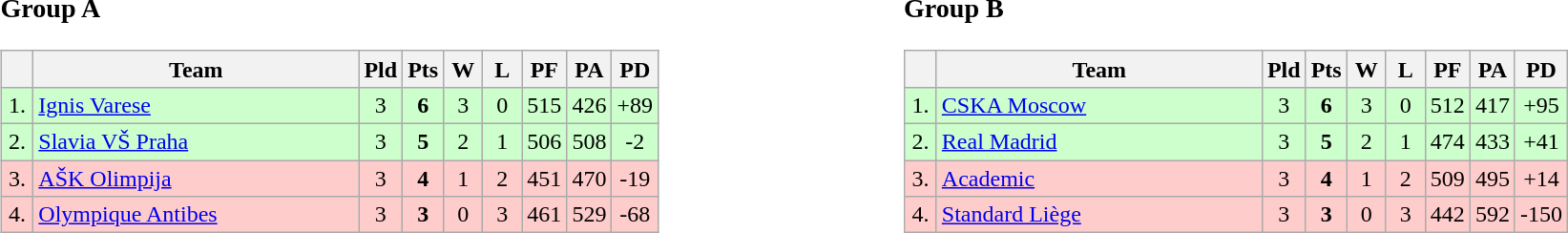<table>
<tr>
<td style="vertical-align:top; width:33%;"><br><h3>Group A</h3><table class="wikitable" style="text-align:center">
<tr>
<th width=15></th>
<th width=220>Team</th>
<th width=20>Pld</th>
<th width=20>Pts</th>
<th width=20>W</th>
<th width=20>L</th>
<th width=20>PF</th>
<th width=20>PA</th>
<th width=20>PD</th>
</tr>
<tr style="background: #ccffcc;">
<td>1.</td>
<td align=left> <a href='#'>Ignis Varese</a></td>
<td>3</td>
<td><strong>6</strong></td>
<td>3</td>
<td>0</td>
<td>515</td>
<td>426</td>
<td>+89</td>
</tr>
<tr style="background: #ccffcc;">
<td>2.</td>
<td align=left> <a href='#'>Slavia VŠ Praha</a></td>
<td>3</td>
<td><strong>5</strong></td>
<td>2</td>
<td>1</td>
<td>506</td>
<td>508</td>
<td>-2</td>
</tr>
<tr style="background: #ffcccc;">
<td>3.</td>
<td align=left> <a href='#'>AŠK Olimpija</a></td>
<td>3</td>
<td><strong>4</strong></td>
<td>1</td>
<td>2</td>
<td>451</td>
<td>470</td>
<td>-19</td>
</tr>
<tr style="background: #ffcccc;">
<td>4.</td>
<td align=left> <a href='#'>Olympique Antibes</a></td>
<td>3</td>
<td><strong>3</strong></td>
<td>0</td>
<td>3</td>
<td>461</td>
<td>529</td>
<td>-68</td>
</tr>
</table>
</td>
<td style="vertical-align:top; width:33%;"><br><h3>Group B</h3><table class="wikitable" style="text-align:center">
<tr>
<th width=15></th>
<th width=220>Team</th>
<th width=20>Pld</th>
<th width=20>Pts</th>
<th width=20>W</th>
<th width=20>L</th>
<th width=20>PF</th>
<th width=20>PA</th>
<th width=20>PD</th>
</tr>
<tr style="background: #ccffcc;">
<td>1.</td>
<td align=left> <a href='#'>CSKA Moscow</a></td>
<td>3</td>
<td><strong>6</strong></td>
<td>3</td>
<td>0</td>
<td>512</td>
<td>417</td>
<td>+95</td>
</tr>
<tr style="background: #ccffcc;">
<td>2.</td>
<td align=left> <a href='#'>Real Madrid</a></td>
<td>3</td>
<td><strong>5</strong></td>
<td>2</td>
<td>1</td>
<td>474</td>
<td>433</td>
<td>+41</td>
</tr>
<tr style="background: #ffcccc;">
<td>3.</td>
<td align=left> <a href='#'>Academic</a></td>
<td>3</td>
<td><strong>4</strong></td>
<td>1</td>
<td>2</td>
<td>509</td>
<td>495</td>
<td>+14</td>
</tr>
<tr style="background: #ffcccc;">
<td>4.</td>
<td align=left> <a href='#'>Standard Liège</a></td>
<td>3</td>
<td><strong>3</strong></td>
<td>0</td>
<td>3</td>
<td>442</td>
<td>592</td>
<td>-150</td>
</tr>
</table>
</td>
</tr>
</table>
